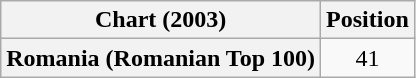<table class="wikitable plainrowheaders" style="text-align:center">
<tr>
<th scope="col">Chart (2003)</th>
<th>Position</th>
</tr>
<tr>
<th scope="row">Romania (Romanian Top 100)</th>
<td>41</td>
</tr>
</table>
